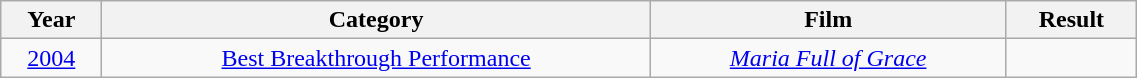<table class="wikitable" width=60%>
<tr>
<th>Year</th>
<th>Category</th>
<th>Film</th>
<th>Result</th>
</tr>
<tr>
<td style="text-align:center;"><a href='#'>2004</a></td>
<td style="text-align:center;"><a href='#'>Best Breakthrough Performance</a></td>
<td style="text-align:center;"><em><a href='#'>Maria Full of Grace</a></em></td>
<td></td>
</tr>
</table>
